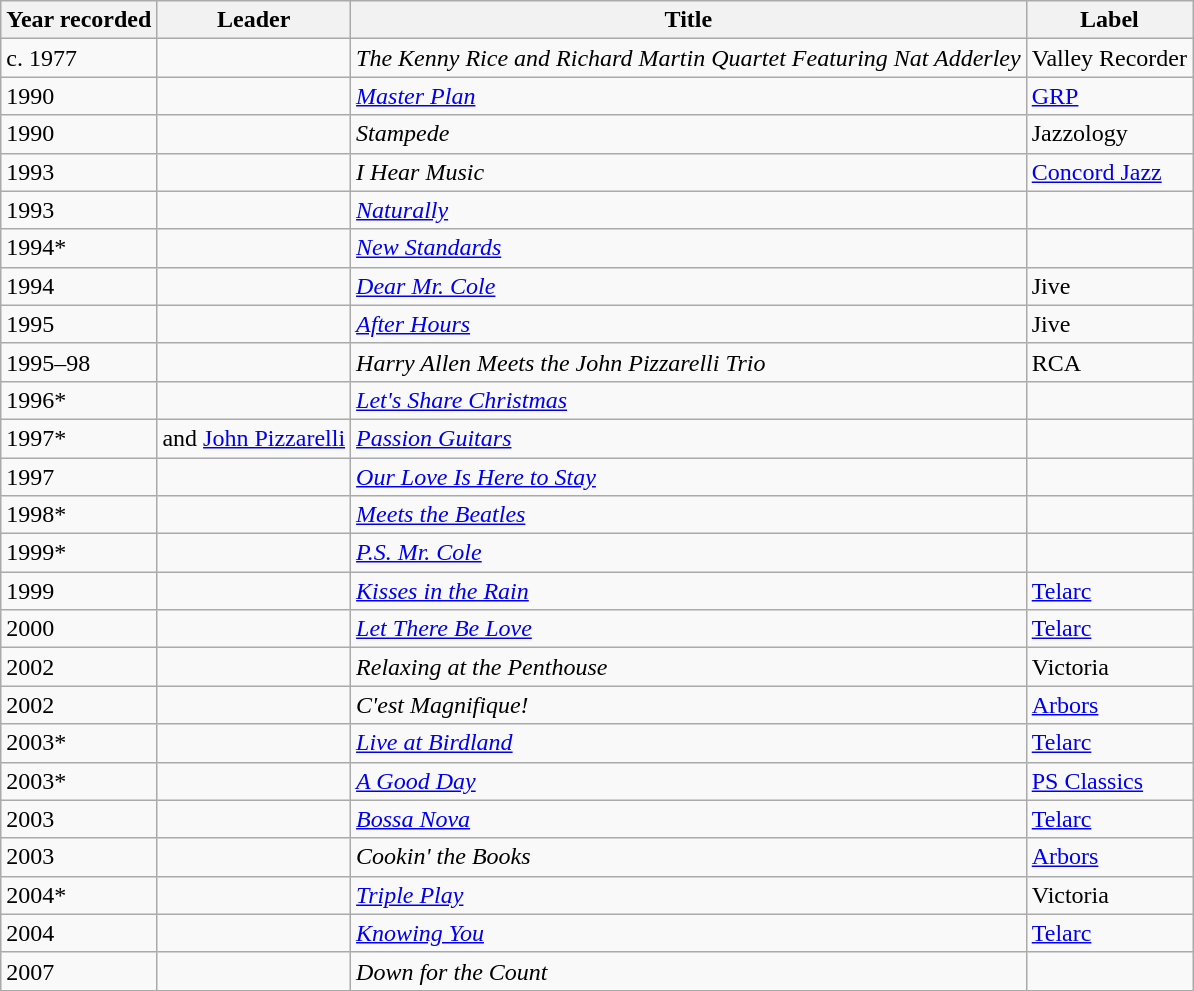<table class="wikitable sortable">
<tr>
<th>Year recorded</th>
<th>Leader</th>
<th>Title</th>
<th>Label</th>
</tr>
<tr>
<td>c. 1977</td>
<td></td>
<td><em>The Kenny Rice and Richard Martin Quartet Featuring Nat Adderley</em></td>
<td>Valley Recorder</td>
</tr>
<tr>
<td>1990</td>
<td></td>
<td><em><a href='#'>Master Plan</a></em></td>
<td><a href='#'>GRP</a></td>
</tr>
<tr>
<td>1990</td>
<td></td>
<td><em>Stampede</em></td>
<td>Jazzology</td>
</tr>
<tr>
<td>1993</td>
<td></td>
<td><em>I Hear Music</em></td>
<td><a href='#'>Concord Jazz</a></td>
</tr>
<tr>
<td>1993</td>
<td></td>
<td><em><a href='#'>Naturally</a></em></td>
<td></td>
</tr>
<tr>
<td>1994*</td>
<td></td>
<td><em><a href='#'>New Standards</a></em></td>
<td></td>
</tr>
<tr>
<td>1994</td>
<td></td>
<td><em><a href='#'>Dear Mr. Cole</a></em></td>
<td>Jive</td>
</tr>
<tr>
<td>1995</td>
<td></td>
<td><em><a href='#'>After Hours</a></em></td>
<td>Jive</td>
</tr>
<tr>
<td>1995–98</td>
<td></td>
<td><em>Harry Allen Meets the John Pizzarelli Trio</em></td>
<td>RCA</td>
</tr>
<tr>
<td>1996*</td>
<td></td>
<td><em><a href='#'>Let's Share Christmas</a></em></td>
<td></td>
</tr>
<tr>
<td>1997*</td>
<td> and <a href='#'>John Pizzarelli</a></td>
<td><em><a href='#'>Passion Guitars</a></em></td>
<td></td>
</tr>
<tr>
<td>1997</td>
<td></td>
<td><em><a href='#'>Our Love Is Here to Stay</a></em></td>
<td></td>
</tr>
<tr>
<td>1998*</td>
<td></td>
<td><em><a href='#'>Meets the Beatles</a></em></td>
<td></td>
</tr>
<tr>
<td>1999*</td>
<td></td>
<td><em><a href='#'>P.S. Mr. Cole</a></em></td>
<td></td>
</tr>
<tr>
<td>1999</td>
<td></td>
<td><em><a href='#'>Kisses in the Rain</a></em></td>
<td><a href='#'>Telarc</a></td>
</tr>
<tr>
<td>2000</td>
<td></td>
<td><em><a href='#'>Let There Be Love</a></em></td>
<td><a href='#'>Telarc</a></td>
</tr>
<tr>
<td>2002</td>
<td></td>
<td><em>Relaxing at the Penthouse</em></td>
<td>Victoria</td>
</tr>
<tr>
<td>2002</td>
<td></td>
<td><em>C'est Magnifique!</em></td>
<td><a href='#'>Arbors</a></td>
</tr>
<tr>
<td>2003*</td>
<td></td>
<td><em><a href='#'>Live at Birdland</a></em></td>
<td><a href='#'>Telarc</a></td>
</tr>
<tr>
<td>2003*</td>
<td></td>
<td><em><a href='#'>A Good Day</a></em></td>
<td><a href='#'>PS Classics</a></td>
</tr>
<tr>
<td>2003</td>
<td></td>
<td><em><a href='#'>Bossa Nova</a></em></td>
<td><a href='#'>Telarc</a></td>
</tr>
<tr>
<td>2003</td>
<td></td>
<td><em>Cookin' the Books</em></td>
<td><a href='#'>Arbors</a></td>
</tr>
<tr>
<td>2004*</td>
<td></td>
<td><em><a href='#'>Triple Play</a></em></td>
<td>Victoria</td>
</tr>
<tr>
<td>2004</td>
<td></td>
<td><em><a href='#'>Knowing You</a></em></td>
<td><a href='#'>Telarc</a></td>
</tr>
<tr>
<td>2007</td>
<td></td>
<td><em>Down for the Count</em></td>
<td></td>
</tr>
</table>
